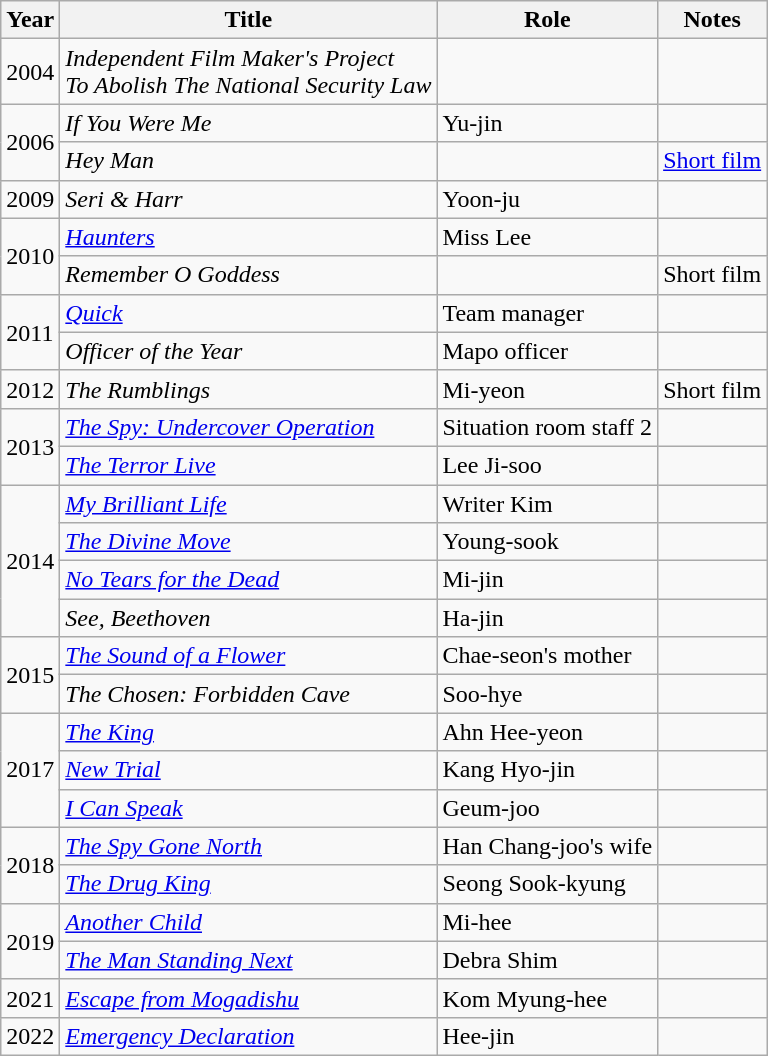<table class="wikitable sortable">
<tr>
<th>Year</th>
<th>Title</th>
<th>Role</th>
<th class="unsortable">Notes</th>
</tr>
<tr>
<td rowspan=1>2004</td>
<td><em>Independent Film Maker's Project<br>To Abolish The National Security Law</em></td>
<td></td>
<td></td>
</tr>
<tr>
<td rowspan=2>2006</td>
<td><em>If You Were Me</em></td>
<td>Yu-jin</td>
<td></td>
</tr>
<tr>
<td><em>Hey Man </em></td>
<td></td>
<td><a href='#'>Short film</a></td>
</tr>
<tr>
<td rowspan=1>2009</td>
<td><em>Seri & Harr</em></td>
<td>Yoon-ju</td>
<td></td>
</tr>
<tr>
<td rowspan=2>2010</td>
<td><em><a href='#'>Haunters</a></em></td>
<td>Miss Lee</td>
<td></td>
</tr>
<tr>
<td><em> Remember O Goddess</em></td>
<td></td>
<td>Short film</td>
</tr>
<tr>
<td rowspan=2>2011</td>
<td><em><a href='#'>Quick</a></em></td>
<td>Team manager</td>
<td></td>
</tr>
<tr>
<td><em>Officer of the Year</em></td>
<td>Mapo officer</td>
<td></td>
</tr>
<tr>
<td rowspan=1>2012</td>
<td><em>The Rumblings</em></td>
<td>Mi-yeon</td>
<td>Short film</td>
</tr>
<tr>
<td rowspan=2>2013</td>
<td><em><a href='#'>The Spy: Undercover Operation</a></em></td>
<td>Situation room staff 2</td>
<td></td>
</tr>
<tr>
<td><em><a href='#'>The Terror Live</a></em></td>
<td>Lee Ji-soo</td>
<td></td>
</tr>
<tr>
<td rowspan=4>2014</td>
<td><em><a href='#'>My Brilliant Life</a></em></td>
<td>Writer Kim</td>
<td></td>
</tr>
<tr>
<td><em><a href='#'>The Divine Move</a></em></td>
<td>Young-sook</td>
<td></td>
</tr>
<tr>
<td><em><a href='#'>No Tears for the Dead</a></em></td>
<td>Mi-jin</td>
<td></td>
</tr>
<tr>
<td><em>See, Beethoven</em></td>
<td>Ha-jin</td>
<td></td>
</tr>
<tr>
<td rowspan=2>2015</td>
<td><em><a href='#'>The Sound of a Flower</a></em></td>
<td>Chae-seon's mother</td>
<td></td>
</tr>
<tr>
<td><em>The Chosen: Forbidden Cave</em></td>
<td>Soo-hye</td>
<td></td>
</tr>
<tr>
<td rowspan=3>2017</td>
<td><em><a href='#'>The King</a></em></td>
<td>Ahn Hee-yeon</td>
<td></td>
</tr>
<tr>
<td><em><a href='#'>New Trial</a></em></td>
<td>Kang Hyo-jin</td>
<td></td>
</tr>
<tr>
<td><em><a href='#'>I Can Speak</a></em></td>
<td>Geum-joo</td>
<td></td>
</tr>
<tr>
<td rowspan=2>2018</td>
<td><em><a href='#'>The Spy Gone North</a></em></td>
<td>Han Chang-joo's wife</td>
<td></td>
</tr>
<tr>
<td><em><a href='#'>The Drug King</a></em></td>
<td>Seong Sook-kyung</td>
<td></td>
</tr>
<tr>
<td rowspan="2">2019</td>
<td><em><a href='#'>Another Child</a></em></td>
<td>Mi-hee</td>
<td></td>
</tr>
<tr>
<td><em><a href='#'>The Man Standing Next</a></em></td>
<td>Debra Shim</td>
<td></td>
</tr>
<tr>
<td rowspan="1">2021</td>
<td><em><a href='#'>Escape from Mogadishu</a></em></td>
<td>Kom Myung-hee</td>
<td></td>
</tr>
<tr>
<td>2022</td>
<td><em><a href='#'>Emergency Declaration</a></em></td>
<td>Hee-jin</td>
<td> </td>
</tr>
</table>
